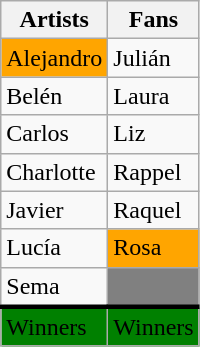<table class=wikitable>
<tr>
<th>Artists</th>
<th>Fans</th>
</tr>
<tr>
<td style="background-color: orange;">Alejandro</td>
<td>Julián</td>
</tr>
<tr>
<td>Belén</td>
<td>Laura</td>
</tr>
<tr>
<td>Carlos</td>
<td>Liz</td>
</tr>
<tr>
<td>Charlotte</td>
<td>Rappel</td>
</tr>
<tr>
<td>Javier</td>
<td>Raquel</td>
</tr>
<tr>
<td>Lucía</td>
<td style="background-color: orange;">Rosa</td>
</tr>
<tr style="border-bottom:3px solid black;">
<td>Sema</td>
<td style="background-color: grey;"></td>
</tr>
<tr>
<td style="background-color: green;">Winners</td>
<td style="background-color: green;">Winners</td>
</tr>
</table>
